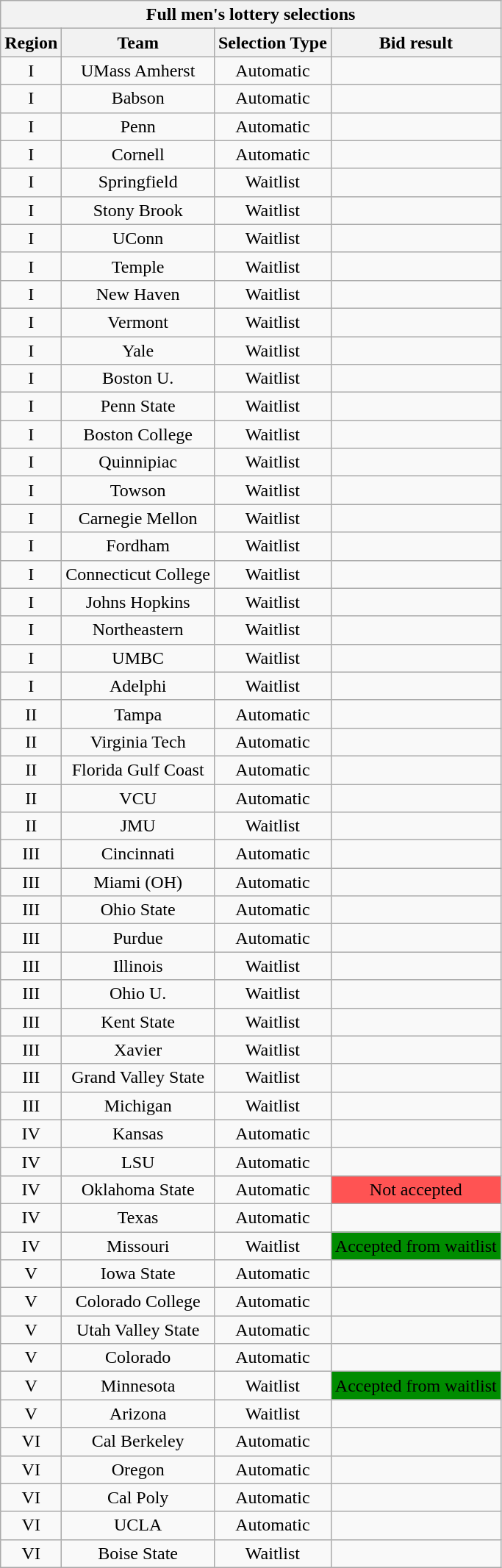<table class="wikitable sortable mw-collapsible mw-collapsed" style="text-align:center">
<tr>
<th colspan="4">Full men's lottery selections</th>
</tr>
<tr>
<th>Region</th>
<th>Team</th>
<th>Selection Type</th>
<th>Bid result</th>
</tr>
<tr>
<td>I</td>
<td>UMass Amherst</td>
<td>Automatic</td>
<td></td>
</tr>
<tr>
<td>I</td>
<td>Babson</td>
<td>Automatic</td>
<td></td>
</tr>
<tr>
<td>I</td>
<td>Penn</td>
<td>Automatic</td>
<td></td>
</tr>
<tr>
<td>I</td>
<td>Cornell</td>
<td>Automatic</td>
<td></td>
</tr>
<tr>
<td>I</td>
<td>Springfield</td>
<td>Waitlist</td>
<td></td>
</tr>
<tr>
<td>I</td>
<td>Stony Brook</td>
<td>Waitlist</td>
<td></td>
</tr>
<tr>
<td>I</td>
<td>UConn</td>
<td>Waitlist</td>
<td></td>
</tr>
<tr>
<td>I</td>
<td>Temple</td>
<td>Waitlist</td>
<td></td>
</tr>
<tr>
<td>I</td>
<td>New Haven</td>
<td>Waitlist</td>
<td></td>
</tr>
<tr>
<td>I</td>
<td>Vermont</td>
<td>Waitlist</td>
<td></td>
</tr>
<tr>
<td>I</td>
<td>Yale</td>
<td>Waitlist</td>
<td></td>
</tr>
<tr>
<td>I</td>
<td>Boston U.</td>
<td>Waitlist</td>
<td></td>
</tr>
<tr>
<td>I</td>
<td>Penn State</td>
<td>Waitlist</td>
<td></td>
</tr>
<tr>
<td>I</td>
<td>Boston College</td>
<td>Waitlist</td>
<td></td>
</tr>
<tr>
<td>I</td>
<td>Quinnipiac</td>
<td>Waitlist</td>
<td></td>
</tr>
<tr>
<td>I</td>
<td>Towson</td>
<td>Waitlist</td>
<td></td>
</tr>
<tr>
<td>I</td>
<td>Carnegie Mellon</td>
<td>Waitlist</td>
<td></td>
</tr>
<tr>
<td>I</td>
<td>Fordham</td>
<td>Waitlist</td>
<td></td>
</tr>
<tr>
<td>I</td>
<td>Connecticut College</td>
<td>Waitlist</td>
<td></td>
</tr>
<tr>
<td>I</td>
<td>Johns Hopkins</td>
<td>Waitlist</td>
<td></td>
</tr>
<tr>
<td>I</td>
<td>Northeastern</td>
<td>Waitlist</td>
<td></td>
</tr>
<tr>
<td>I</td>
<td>UMBC</td>
<td>Waitlist</td>
<td></td>
</tr>
<tr>
<td>I</td>
<td>Adelphi</td>
<td>Waitlist</td>
<td></td>
</tr>
<tr>
<td>II</td>
<td>Tampa</td>
<td>Automatic</td>
<td></td>
</tr>
<tr>
<td>II</td>
<td>Virginia Tech</td>
<td>Automatic</td>
<td></td>
</tr>
<tr>
<td>II</td>
<td>Florida Gulf Coast</td>
<td>Automatic</td>
<td></td>
</tr>
<tr>
<td>II</td>
<td>VCU</td>
<td>Automatic</td>
<td></td>
</tr>
<tr>
<td>II</td>
<td>JMU</td>
<td>Waitlist</td>
<td></td>
</tr>
<tr>
<td>III</td>
<td>Cincinnati</td>
<td>Automatic</td>
<td></td>
</tr>
<tr>
<td>III</td>
<td>Miami (OH)</td>
<td>Automatic</td>
<td></td>
</tr>
<tr>
<td>III</td>
<td>Ohio State</td>
<td>Automatic</td>
<td></td>
</tr>
<tr>
<td>III</td>
<td>Purdue</td>
<td>Automatic</td>
<td></td>
</tr>
<tr>
<td>III</td>
<td>Illinois</td>
<td>Waitlist</td>
<td></td>
</tr>
<tr>
<td>III</td>
<td>Ohio U.</td>
<td>Waitlist</td>
<td></td>
</tr>
<tr>
<td>III</td>
<td>Kent State</td>
<td>Waitlist</td>
<td></td>
</tr>
<tr>
<td>III</td>
<td>Xavier</td>
<td>Waitlist</td>
<td></td>
</tr>
<tr>
<td>III</td>
<td>Grand Valley State</td>
<td>Waitlist</td>
<td></td>
</tr>
<tr>
<td>III</td>
<td>Michigan</td>
<td>Waitlist</td>
<td></td>
</tr>
<tr>
<td>IV</td>
<td>Kansas</td>
<td>Automatic</td>
<td></td>
</tr>
<tr>
<td>IV</td>
<td>LSU</td>
<td>Automatic</td>
<td></td>
</tr>
<tr>
<td>IV</td>
<td>Oklahoma State</td>
<td>Automatic</td>
<td bgcolor=ff5353>Not accepted</td>
</tr>
<tr>
<td>IV</td>
<td>Texas</td>
<td>Automatic</td>
<td></td>
</tr>
<tr>
<td>IV</td>
<td>Missouri</td>
<td>Waitlist</td>
<td bgcolor=008c00>Accepted from waitlist</td>
</tr>
<tr>
<td>V</td>
<td>Iowa State</td>
<td>Automatic</td>
<td></td>
</tr>
<tr>
<td>V</td>
<td>Colorado College</td>
<td>Automatic</td>
<td></td>
</tr>
<tr>
<td>V</td>
<td>Utah Valley State</td>
<td>Automatic</td>
<td></td>
</tr>
<tr>
<td>V</td>
<td>Colorado</td>
<td>Automatic</td>
<td></td>
</tr>
<tr>
<td>V</td>
<td>Minnesota</td>
<td>Waitlist</td>
<td bgcolor=008c00>Accepted from waitlist</td>
</tr>
<tr>
<td>V</td>
<td>Arizona</td>
<td>Waitlist</td>
<td></td>
</tr>
<tr>
<td>VI</td>
<td>Cal Berkeley</td>
<td>Automatic</td>
<td></td>
</tr>
<tr>
<td>VI</td>
<td>Oregon</td>
<td>Automatic</td>
<td></td>
</tr>
<tr>
<td>VI</td>
<td>Cal Poly</td>
<td>Automatic</td>
<td></td>
</tr>
<tr>
<td>VI</td>
<td>UCLA</td>
<td>Automatic</td>
<td></td>
</tr>
<tr>
<td>VI</td>
<td>Boise State</td>
<td>Waitlist</td>
<td></td>
</tr>
</table>
